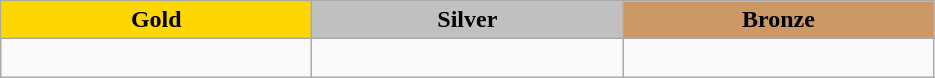<table class="wikitable" style="text-align:left">
<tr align="center">
<td width=200 bgcolor=gold><strong>Gold</strong></td>
<td width=200 bgcolor=silver><strong>Silver</strong></td>
<td width=200 bgcolor=CC9966><strong>Bronze</strong></td>
</tr>
<tr>
<td></td>
<td></td>
<td><br></td>
</tr>
</table>
